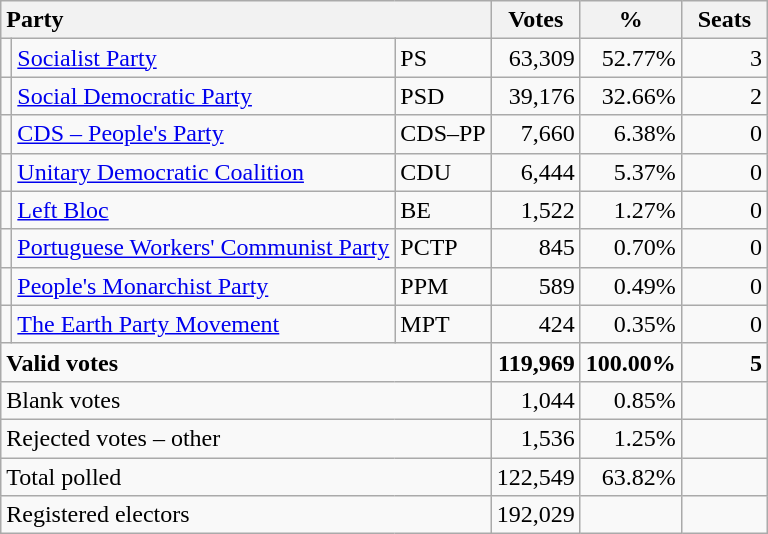<table class="wikitable" border="1" style="text-align:right;">
<tr>
<th style="text-align:left;" colspan=3>Party</th>
<th align=center width="50">Votes</th>
<th align=center width="50">%</th>
<th align=center width="50">Seats</th>
</tr>
<tr>
<td></td>
<td align=left><a href='#'>Socialist Party</a></td>
<td align=left>PS</td>
<td>63,309</td>
<td>52.77%</td>
<td>3</td>
</tr>
<tr>
<td></td>
<td align=left><a href='#'>Social Democratic Party</a></td>
<td align=left>PSD</td>
<td>39,176</td>
<td>32.66%</td>
<td>2</td>
</tr>
<tr>
<td></td>
<td align=left><a href='#'>CDS – People's Party</a></td>
<td align=left style="white-space: nowrap;">CDS–PP</td>
<td>7,660</td>
<td>6.38%</td>
<td>0</td>
</tr>
<tr>
<td></td>
<td align=left style="white-space: nowrap;"><a href='#'>Unitary Democratic Coalition</a></td>
<td align=left>CDU</td>
<td>6,444</td>
<td>5.37%</td>
<td>0</td>
</tr>
<tr>
<td></td>
<td align=left><a href='#'>Left Bloc</a></td>
<td align=left>BE</td>
<td>1,522</td>
<td>1.27%</td>
<td>0</td>
</tr>
<tr>
<td></td>
<td align=left><a href='#'>Portuguese Workers' Communist Party</a></td>
<td align=left>PCTP</td>
<td>845</td>
<td>0.70%</td>
<td>0</td>
</tr>
<tr>
<td></td>
<td align=left><a href='#'>People's Monarchist Party</a></td>
<td align=left>PPM</td>
<td>589</td>
<td>0.49%</td>
<td>0</td>
</tr>
<tr>
<td></td>
<td align=left><a href='#'>The Earth Party Movement</a></td>
<td align=left>MPT</td>
<td>424</td>
<td>0.35%</td>
<td>0</td>
</tr>
<tr style="font-weight:bold">
<td align=left colspan=3>Valid votes</td>
<td>119,969</td>
<td>100.00%</td>
<td>5</td>
</tr>
<tr>
<td align=left colspan=3>Blank votes</td>
<td>1,044</td>
<td>0.85%</td>
<td></td>
</tr>
<tr>
<td align=left colspan=3>Rejected votes – other</td>
<td>1,536</td>
<td>1.25%</td>
<td></td>
</tr>
<tr>
<td align=left colspan=3>Total polled</td>
<td>122,549</td>
<td>63.82%</td>
<td></td>
</tr>
<tr>
<td align=left colspan=3>Registered electors</td>
<td>192,029</td>
<td></td>
<td></td>
</tr>
</table>
